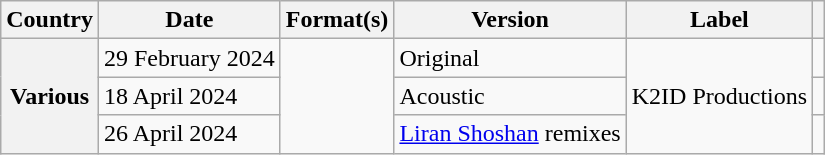<table class="wikitable plainrowheaders">
<tr>
<th scope="col">Country</th>
<th scope="col">Date</th>
<th scope="col">Format(s)</th>
<th scope="col">Version</th>
<th scope="col">Label</th>
<th scope="col"></th>
</tr>
<tr>
<th scope="row" rowspan="3">Various</th>
<td>29 February 2024</td>
<td rowspan="3"></td>
<td>Original</td>
<td rowspan="3">K2ID Productions</td>
<td align="center"></td>
</tr>
<tr>
<td>18 April 2024</td>
<td>Acoustic</td>
<td align="center"></td>
</tr>
<tr>
<td>26 April 2024</td>
<td><a href='#'>Liran Shoshan</a> remixes</td>
<td align="center"></td>
</tr>
</table>
